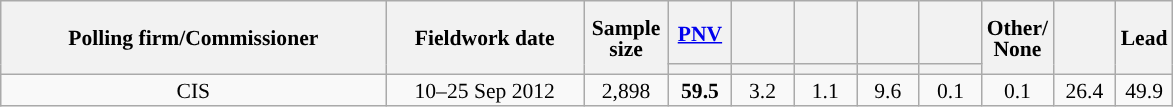<table class="wikitable collapsible collapsed" style="text-align:center; font-size:90%; line-height:14px;">
<tr style="height:42px;">
<th style="width:250px;" rowspan="2">Polling firm/Commissioner</th>
<th style="width:125px;" rowspan="2">Fieldwork date</th>
<th style="width:50px;" rowspan="2">Sample size</th>
<th style="width:35px;"><a href='#'>PNV</a></th>
<th style="width:35px;"></th>
<th style="width:35px;"></th>
<th style="width:35px;"></th>
<th style="width:35px;"></th>
<th style="width:35px;" rowspan="2">Other/<br>None</th>
<th style="width:35px;" rowspan="2"></th>
<th style="width:30px;" rowspan="2">Lead</th>
</tr>
<tr>
<th style="color:inherit;background:"></th>
<th style="color:inherit;background:"></th>
<th style="color:inherit;background:"></th>
<th style="color:inherit;background:"></th>
<th style="color:inherit;background:"></th>
</tr>
<tr>
<td>CIS</td>
<td>10–25 Sep 2012</td>
<td>2,898</td>
<td><strong>59.5</strong></td>
<td>3.2</td>
<td>1.1</td>
<td>9.6</td>
<td>0.1</td>
<td>0.1</td>
<td>26.4</td>
<td style="background:">49.9</td>
</tr>
</table>
